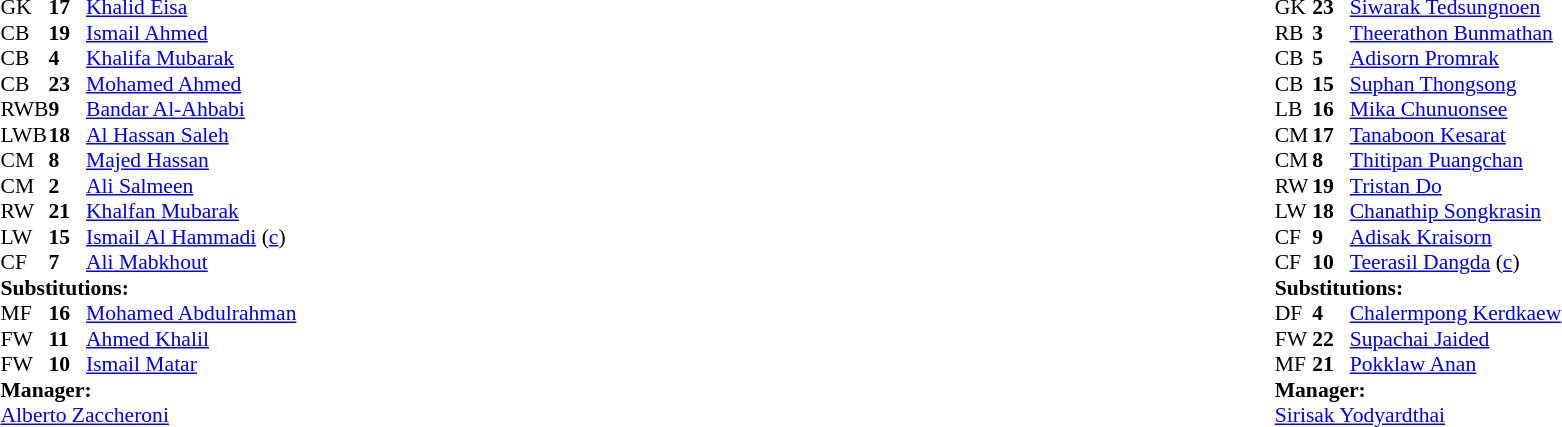<table width="100%">
<tr>
<td valign="top" width="40%"><br><table style="font-size:90%" cellspacing="0" cellpadding="0">
<tr>
<th width=25></th>
<th width=25></th>
</tr>
<tr>
<td>GK</td>
<td><strong>17</strong></td>
<td><a href='#'>Khalid Eisa</a></td>
</tr>
<tr>
<td>CB</td>
<td><strong>19</strong></td>
<td><a href='#'>Ismail Ahmed</a></td>
</tr>
<tr>
<td>CB</td>
<td><strong>4</strong></td>
<td><a href='#'>Khalifa Mubarak</a></td>
</tr>
<tr>
<td>CB</td>
<td><strong>23</strong></td>
<td><a href='#'>Mohamed Ahmed</a></td>
</tr>
<tr>
<td>RWB</td>
<td><strong>9</strong></td>
<td><a href='#'>Bandar Al-Ahbabi</a></td>
<td></td>
<td></td>
</tr>
<tr>
<td>LWB</td>
<td><strong>18</strong></td>
<td><a href='#'>Al Hassan Saleh</a></td>
<td></td>
</tr>
<tr>
<td>CM</td>
<td><strong>8</strong></td>
<td><a href='#'>Majed Hassan</a></td>
</tr>
<tr>
<td>CM</td>
<td><strong>2</strong></td>
<td><a href='#'>Ali Salmeen</a></td>
</tr>
<tr>
<td>RW</td>
<td><strong>21</strong></td>
<td><a href='#'>Khalfan Mubarak</a></td>
<td></td>
<td></td>
</tr>
<tr>
<td>LW</td>
<td><strong>15</strong></td>
<td><a href='#'>Ismail Al Hammadi</a> (<a href='#'>c</a>)</td>
<td></td>
<td></td>
</tr>
<tr>
<td>CF</td>
<td><strong>7</strong></td>
<td><a href='#'>Ali Mabkhout</a></td>
</tr>
<tr>
<td colspan=3><strong>Substitutions:</strong></td>
</tr>
<tr>
<td>MF</td>
<td><strong>16</strong></td>
<td><a href='#'>Mohamed Abdulrahman</a></td>
<td></td>
<td></td>
</tr>
<tr>
<td>FW</td>
<td><strong>11</strong></td>
<td><a href='#'>Ahmed Khalil</a></td>
<td></td>
<td></td>
</tr>
<tr>
<td>FW</td>
<td><strong>10</strong></td>
<td><a href='#'>Ismail Matar</a></td>
<td></td>
<td></td>
</tr>
<tr>
<td colspan=3><strong>Manager:</strong></td>
</tr>
<tr>
<td colspan=3> <a href='#'>Alberto Zaccheroni</a></td>
</tr>
</table>
</td>
<td valign="top"></td>
<td valign="top" width="50%"><br><table style="font-size:90%; margin:auto" cellspacing="0" cellpadding="0">
<tr>
<th width=25></th>
<th width=25></th>
</tr>
<tr>
<td>GK</td>
<td><strong>23</strong></td>
<td><a href='#'>Siwarak Tedsungnoen</a></td>
</tr>
<tr>
<td>RB</td>
<td><strong>3</strong></td>
<td><a href='#'>Theerathon Bunmathan</a></td>
</tr>
<tr>
<td>CB</td>
<td><strong>5</strong></td>
<td><a href='#'>Adisorn Promrak</a></td>
<td></td>
</tr>
<tr>
<td>CB</td>
<td><strong>15</strong></td>
<td><a href='#'>Suphan Thongsong</a></td>
<td></td>
</tr>
<tr>
<td>LB</td>
<td><strong>16</strong></td>
<td><a href='#'>Mika Chunuonsee</a></td>
<td></td>
<td></td>
</tr>
<tr>
<td>CM</td>
<td><strong>17</strong></td>
<td><a href='#'>Tanaboon Kesarat</a></td>
<td></td>
<td></td>
</tr>
<tr>
<td>CM</td>
<td><strong>8</strong></td>
<td><a href='#'>Thitipan Puangchan</a></td>
</tr>
<tr>
<td>RW</td>
<td><strong>19</strong></td>
<td><a href='#'>Tristan Do</a></td>
</tr>
<tr>
<td>LW</td>
<td><strong>18</strong></td>
<td><a href='#'>Chanathip Songkrasin</a></td>
</tr>
<tr>
<td>CF</td>
<td><strong>9</strong></td>
<td><a href='#'>Adisak Kraisorn</a></td>
<td></td>
<td></td>
</tr>
<tr>
<td>CF</td>
<td><strong>10</strong></td>
<td><a href='#'>Teerasil Dangda</a> (<a href='#'>c</a>)</td>
</tr>
<tr>
<td colspan=3><strong>Substitutions:</strong></td>
</tr>
<tr>
<td>DF</td>
<td><strong>4</strong></td>
<td><a href='#'>Chalermpong Kerdkaew</a></td>
<td></td>
<td></td>
</tr>
<tr>
<td>FW</td>
<td><strong>22</strong></td>
<td><a href='#'>Supachai Jaided</a></td>
<td></td>
<td></td>
</tr>
<tr>
<td>MF</td>
<td><strong>21</strong></td>
<td><a href='#'>Pokklaw Anan</a></td>
<td></td>
<td></td>
</tr>
<tr>
<td colspan=3><strong>Manager:</strong></td>
</tr>
<tr>
<td colspan=3><a href='#'>Sirisak Yodyardthai</a></td>
</tr>
</table>
</td>
</tr>
</table>
